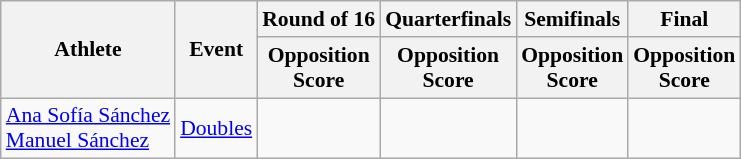<table class="wikitable" border="1" style="font-size:90%">
<tr>
<th rowspan=2>Athlete</th>
<th rowspan=2>Event</th>
<th>Round of 16</th>
<th>Quarterfinals</th>
<th>Semifinals</th>
<th colspan=2>Final</th>
</tr>
<tr>
<th>Opposition<br>Score</th>
<th>Opposition<br>Score</th>
<th>Opposition<br>Score</th>
<th>Opposition<br>Score</th>
</tr>
<tr>
<td><a href='#'>Ana Sofía Sánchez</a><br><a href='#'>Manuel Sánchez</a></td>
<td><a href='#'>Doubles</a></td>
<td align=center></td>
<td align=center></td>
<td align=center></td>
<td align=center></td>
</tr>
</table>
